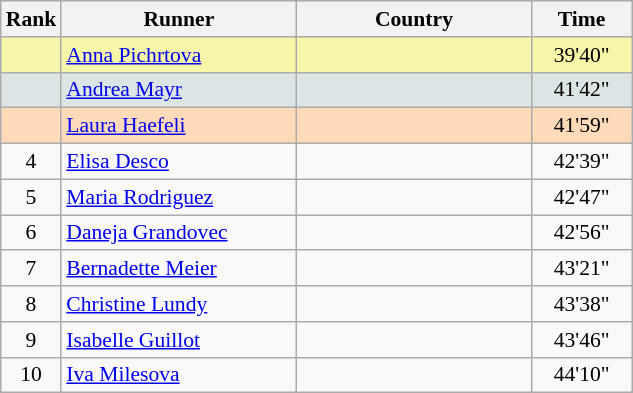<table class="wikitable" style="text-align:center; font-size: 90%; border: gray solid 1px;border-collapse:collapse;">
<tr bgcolor="#E4E4E4">
<th style="border-bottom:1px solid #AAAAAA" width=10>Rank</th>
<th style="border-bottom:1px solid #AAAAAA" width=150>Runner</th>
<th style="border-bottom:1px solid #AAAAAA" width=150>Country</th>
<th style="border-bottom:1px solid #AAAAAA" width=60>Time</th>
</tr>
<tr bgcolor=F7F6A8>
<td></td>
<td align=left><a href='#'>Anna Pichrtova</a></td>
<td align=left></td>
<td>39'40"</td>
</tr>
<tr bgcolor=DCE5E5>
<td></td>
<td align=left><a href='#'>Andrea Mayr</a></td>
<td align=left></td>
<td>41'42"</td>
</tr>
<tr bgcolor=FFDAB9>
<td></td>
<td align=left><a href='#'>Laura Haefeli</a></td>
<td align=left></td>
<td>41'59"</td>
</tr>
<tr>
<td>4</td>
<td align=left><a href='#'>Elisa Desco</a></td>
<td align=left></td>
<td>42'39"</td>
</tr>
<tr>
<td>5</td>
<td align=left><a href='#'>Maria Rodriguez</a></td>
<td align=left></td>
<td>42'47"</td>
</tr>
<tr>
<td>6</td>
<td align=left><a href='#'>Daneja Grandovec</a></td>
<td align=left></td>
<td>42'56"</td>
</tr>
<tr>
<td>7</td>
<td align=left><a href='#'>Bernadette Meier</a></td>
<td align=left></td>
<td>43'21"</td>
</tr>
<tr>
<td>8</td>
<td align=left><a href='#'>Christine Lundy</a></td>
<td align=left></td>
<td>43'38"</td>
</tr>
<tr>
<td>9</td>
<td align=left><a href='#'>Isabelle Guillot</a></td>
<td align=left></td>
<td>43'46"</td>
</tr>
<tr>
<td>10</td>
<td align=left><a href='#'>Iva Milesova</a></td>
<td align=left></td>
<td>44'10"</td>
</tr>
</table>
